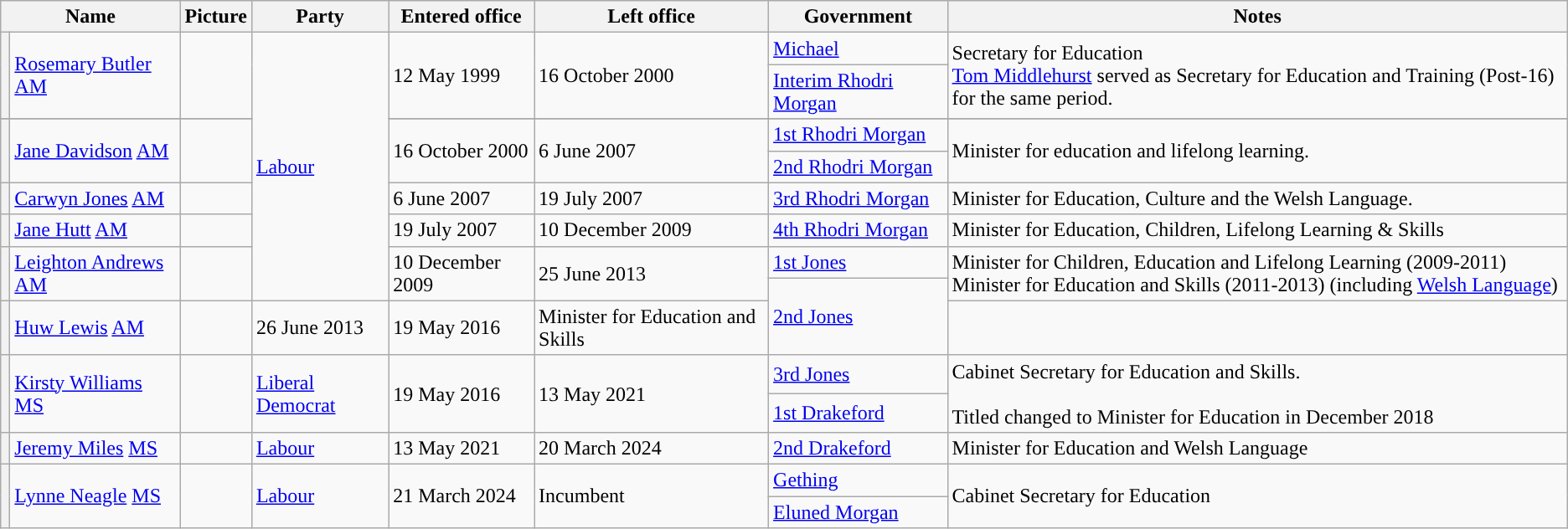<table class="wikitable">
<tr>
<th colspan=2>Name</th>
<th>Picture</th>
<th>Party</th>
<th>Entered office</th>
<th>Left office</th>
<th>Government</th>
<th>Notes</th>
</tr>
<tr>
<th rowspan="2" style="background-color:"></th>
<td rowspan="2"><a href='#'>Rosemary Butler</a> <a href='#'>AM</a></td>
<td rowspan="2"></td>
<td rowspan="9"><a href='#'>Labour</a></td>
<td rowspan="2">12 May 1999</td>
<td rowspan="2">16 October 2000</td>
<td><a href='#'>Michael</a></td>
<td rowspan="2">Secretary for Education<br><a href='#'>Tom Middlehurst</a> served as Secretary for Education and Training (Post-16) for the same period.</td>
</tr>
<tr>
<td><a href='#'>Interim Rhodri Morgan</a></td>
</tr>
<tr>
</tr>
<tr>
<th rowspan="2" style="background-color:"></th>
<td rowspan="2"><a href='#'>Jane Davidson</a> <a href='#'>AM</a></td>
<td rowspan="2"></td>
<td rowspan="2">16 October 2000 </td>
<td rowspan="2">6 June 2007</td>
<td><a href='#'>1st Rhodri Morgan</a></td>
<td rowspan="2">Minister for education and lifelong learning.</td>
</tr>
<tr>
<td><a href='#'>2nd Rhodri Morgan</a></td>
</tr>
<tr>
<th style="background-color:"></th>
<td><a href='#'>Carwyn Jones</a> <a href='#'>AM</a></td>
<td></td>
<td>6 June 2007 </td>
<td>19 July 2007</td>
<td><a href='#'>3rd Rhodri Morgan</a></td>
<td>Minister for Education, Culture and the Welsh Language.</td>
</tr>
<tr>
<th style="background-color:"></th>
<td><a href='#'>Jane Hutt</a> <a href='#'>AM</a></td>
<td></td>
<td>19 July 2007</td>
<td>10 December 2009</td>
<td><a href='#'>4th Rhodri Morgan</a></td>
<td>Minister for Education, Children, Lifelong Learning & Skills</td>
</tr>
<tr>
<th rowspan="2" style="background-color:"></th>
<td rowspan="2"><a href='#'>Leighton Andrews</a> <a href='#'>AM</a></td>
<td rowspan="2"></td>
<td rowspan="2">10 December 2009</td>
<td rowspan="2">25 June 2013</td>
<td><a href='#'>1st Jones</a></td>
<td rowspan="2">Minister for Children, Education and Lifelong Learning (2009-2011)<br>Minister for Education and Skills (2011-2013) (including <a href='#'>Welsh Language</a>)</td>
</tr>
<tr>
<td rowspan="2"><a href='#'>2nd Jones</a></td>
</tr>
<tr>
<th style="background-color:"></th>
<td><a href='#'>Huw Lewis</a> <a href='#'>AM</a></td>
<td></td>
<td>26 June 2013</td>
<td>19 May 2016</td>
<td>Minister for Education and Skills</td>
</tr>
<tr>
<th rowspan="2" style="background-color:"></th>
<td rowspan="2"><a href='#'>Kirsty Williams</a> <a href='#'>MS</a></td>
<td rowspan="2"></td>
<td rowspan="2"><a href='#'>Liberal Democrat</a></td>
<td rowspan="2">19 May 2016</td>
<td rowspan="2">13 May 2021</td>
<td><a href='#'>3rd Jones</a></td>
<td rowspan="2">Cabinet Secretary for Education and Skills. <br><br>Titled changed to Minister for Education in December 2018</td>
</tr>
<tr>
<td><a href='#'>1st Drakeford</a></td>
</tr>
<tr>
<th style="background-color:"></th>
<td><a href='#'>Jeremy Miles</a> <a href='#'>MS</a></td>
<td></td>
<td><a href='#'>Labour</a></td>
<td>13 May 2021</td>
<td>20 March 2024</td>
<td><a href='#'>2nd Drakeford</a></td>
<td>Minister for Education and Welsh Language</td>
</tr>
<tr>
<th rowspan="2" style="background-color:"></th>
<td rowspan="2"><a href='#'>Lynne Neagle</a> <a href='#'>MS</a></td>
<td rowspan="2"></td>
<td rowspan="2"><a href='#'>Labour</a></td>
<td rowspan="2">21 March 2024</td>
<td rowspan="2">Incumbent</td>
<td><a href='#'>Gething</a></td>
<td rowspan="2">Cabinet Secretary for Education</td>
</tr>
<tr>
<td><a href='#'>Eluned Morgan</a></td>
</tr>
</table>
